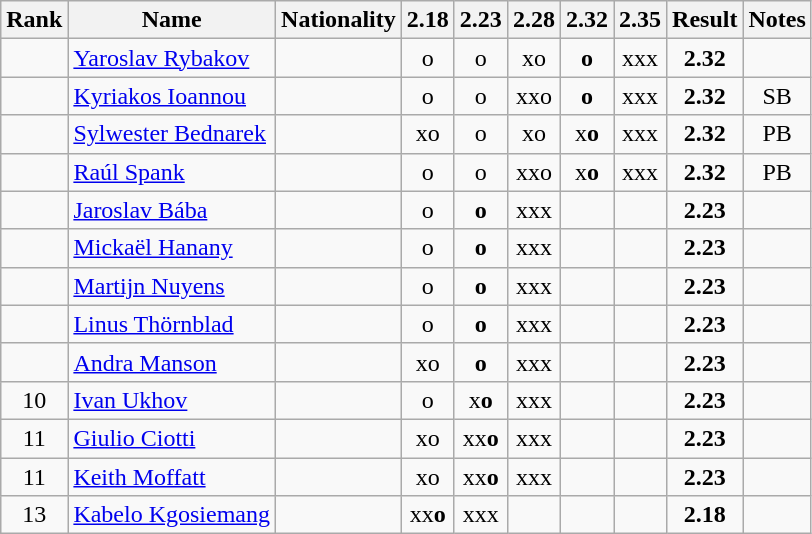<table class="wikitable sortable" style="text-align:center">
<tr>
<th>Rank</th>
<th>Name</th>
<th>Nationality</th>
<th>2.18</th>
<th>2.23</th>
<th>2.28</th>
<th>2.32</th>
<th>2.35</th>
<th>Result</th>
<th>Notes</th>
</tr>
<tr>
<td></td>
<td align=left><a href='#'>Yaroslav Rybakov</a></td>
<td align=left></td>
<td>o</td>
<td>o</td>
<td>xo</td>
<td><strong>o</strong></td>
<td>xxx</td>
<td><strong>2.32</strong></td>
<td></td>
</tr>
<tr>
<td></td>
<td align=left><a href='#'>Kyriakos Ioannou</a></td>
<td align=left></td>
<td>o</td>
<td>o</td>
<td>xxo</td>
<td><strong>o</strong></td>
<td>xxx</td>
<td><strong>2.32</strong></td>
<td>SB</td>
</tr>
<tr>
<td></td>
<td align=left><a href='#'>Sylwester Bednarek</a></td>
<td align=left></td>
<td>xo</td>
<td>o</td>
<td>xo</td>
<td>x<strong>o</strong></td>
<td>xxx</td>
<td><strong>2.32</strong></td>
<td>PB</td>
</tr>
<tr>
<td></td>
<td align=left><a href='#'>Raúl Spank</a></td>
<td align=left></td>
<td>o</td>
<td>o</td>
<td>xxo</td>
<td>x<strong>o</strong></td>
<td>xxx</td>
<td><strong>2.32</strong></td>
<td>PB</td>
</tr>
<tr>
<td></td>
<td align=left><a href='#'>Jaroslav Bába</a></td>
<td align=left></td>
<td>o</td>
<td><strong>o</strong></td>
<td>xxx</td>
<td></td>
<td></td>
<td><strong>2.23</strong></td>
<td></td>
</tr>
<tr>
<td></td>
<td align=left><a href='#'>Mickaël Hanany</a></td>
<td align=left></td>
<td>o</td>
<td><strong>o</strong></td>
<td>xxx</td>
<td></td>
<td></td>
<td><strong>2.23</strong></td>
<td></td>
</tr>
<tr>
<td></td>
<td align=left><a href='#'>Martijn Nuyens</a></td>
<td align=left></td>
<td>o</td>
<td><strong>o</strong></td>
<td>xxx</td>
<td></td>
<td></td>
<td><strong>2.23</strong></td>
<td></td>
</tr>
<tr>
<td></td>
<td align=left><a href='#'>Linus Thörnblad</a></td>
<td align=left></td>
<td>o</td>
<td><strong>o</strong></td>
<td>xxx</td>
<td></td>
<td></td>
<td><strong>2.23</strong></td>
<td></td>
</tr>
<tr>
<td></td>
<td align=left><a href='#'>Andra Manson</a></td>
<td align=left></td>
<td>xo</td>
<td><strong>o</strong></td>
<td>xxx</td>
<td></td>
<td></td>
<td><strong>2.23</strong></td>
<td></td>
</tr>
<tr>
<td>10</td>
<td align=left><a href='#'>Ivan Ukhov</a></td>
<td align=left></td>
<td>o</td>
<td>x<strong>o</strong></td>
<td>xxx</td>
<td></td>
<td></td>
<td><strong>2.23</strong></td>
<td></td>
</tr>
<tr>
<td>11</td>
<td align=left><a href='#'>Giulio Ciotti</a></td>
<td align=left></td>
<td>xo</td>
<td>xx<strong>o</strong></td>
<td>xxx</td>
<td></td>
<td></td>
<td><strong>2.23</strong></td>
<td></td>
</tr>
<tr>
<td>11</td>
<td align=left><a href='#'>Keith Moffatt</a></td>
<td align=left></td>
<td>xo</td>
<td>xx<strong>o</strong></td>
<td>xxx</td>
<td></td>
<td></td>
<td><strong>2.23</strong></td>
<td></td>
</tr>
<tr>
<td>13</td>
<td align=left><a href='#'>Kabelo Kgosiemang</a></td>
<td align=left></td>
<td>xx<strong>o</strong></td>
<td>xxx</td>
<td></td>
<td></td>
<td></td>
<td><strong>2.18</strong></td>
<td></td>
</tr>
</table>
